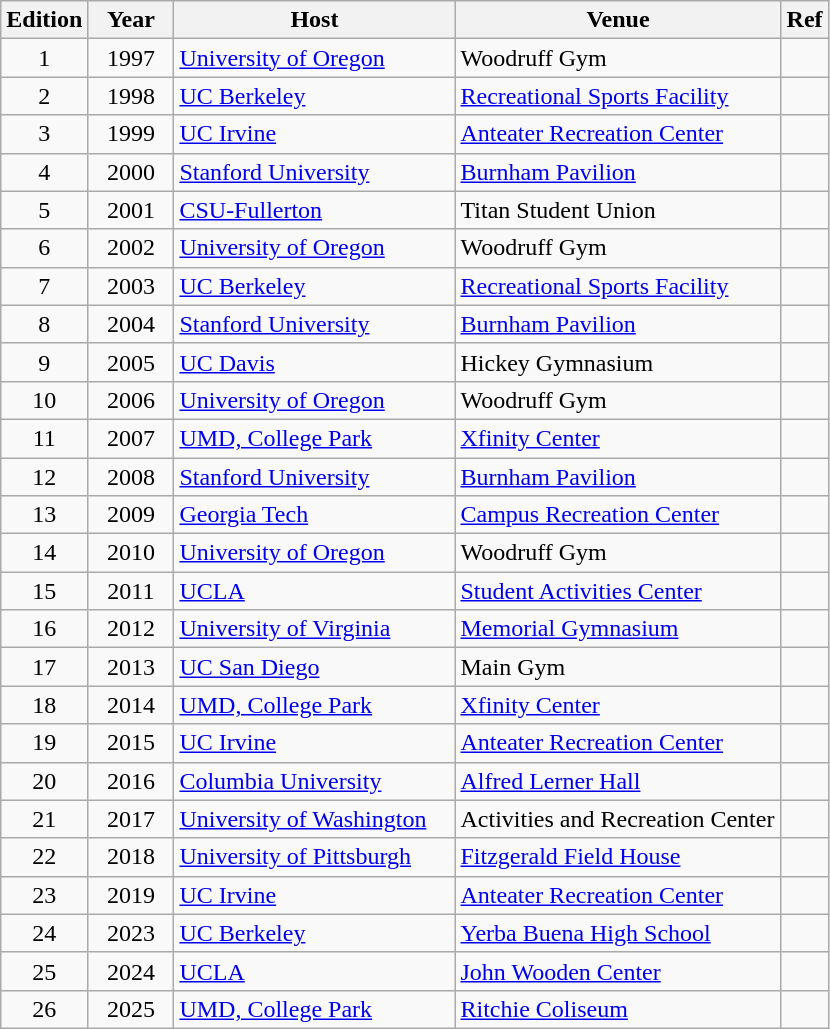<table class=wikitable>
<tr>
<th>Edition</th>
<th width="50">Year</th>
<th width=180>Host</th>
<th width=210>Venue</th>
<th>Ref</th>
</tr>
<tr>
<td align=center>1</td>
<td align=center>1997</td>
<td><a href='#'>University of Oregon</a></td>
<td>Woodruff Gym</td>
<td></td>
</tr>
<tr>
<td align=center>2</td>
<td align=center>1998</td>
<td><a href='#'>UC Berkeley</a></td>
<td><a href='#'>Recreational Sports Facility</a></td>
<td></td>
</tr>
<tr>
<td align=center>3</td>
<td align=center>1999</td>
<td><a href='#'>UC Irvine</a></td>
<td><a href='#'>Anteater Recreation Center</a></td>
<td></td>
</tr>
<tr>
<td align=center>4</td>
<td align=center>2000</td>
<td><a href='#'>Stanford University</a></td>
<td><a href='#'>Burnham Pavilion</a></td>
<td></td>
</tr>
<tr>
<td align=center>5</td>
<td align=center>2001</td>
<td><a href='#'>CSU-Fullerton</a></td>
<td>Titan Student Union</td>
<td></td>
</tr>
<tr>
<td align=center>6</td>
<td align=center>2002</td>
<td><a href='#'>University of Oregon</a></td>
<td>Woodruff Gym</td>
<td></td>
</tr>
<tr>
<td align=center>7</td>
<td align=center>2003</td>
<td><a href='#'>UC Berkeley</a></td>
<td><a href='#'>Recreational Sports Facility</a></td>
<td></td>
</tr>
<tr>
<td align=center>8</td>
<td align=center>2004</td>
<td><a href='#'>Stanford University</a></td>
<td><a href='#'>Burnham Pavilion</a></td>
<td></td>
</tr>
<tr>
<td align=center>9</td>
<td align=center>2005</td>
<td><a href='#'>UC Davis</a></td>
<td>Hickey Gymnasium</td>
<td></td>
</tr>
<tr>
<td align=center>10</td>
<td align=center>2006</td>
<td><a href='#'>University of Oregon</a></td>
<td>Woodruff Gym</td>
<td></td>
</tr>
<tr>
<td align=center>11</td>
<td align=center>2007</td>
<td><a href='#'>UMD, College Park</a></td>
<td><a href='#'>Xfinity Center</a></td>
<td></td>
</tr>
<tr>
<td align=center>12</td>
<td align=center>2008</td>
<td><a href='#'>Stanford University</a></td>
<td><a href='#'>Burnham Pavilion</a></td>
<td></td>
</tr>
<tr>
<td align=center>13</td>
<td align=center>2009</td>
<td><a href='#'>Georgia Tech</a></td>
<td><a href='#'>Campus Recreation Center</a></td>
<td></td>
</tr>
<tr>
<td align=center>14</td>
<td align=center>2010</td>
<td><a href='#'>University of Oregon</a></td>
<td>Woodruff Gym</td>
<td></td>
</tr>
<tr>
<td align=center>15</td>
<td align=center>2011</td>
<td><a href='#'>UCLA</a></td>
<td><a href='#'>Student Activities Center</a></td>
<td></td>
</tr>
<tr>
<td align=center>16</td>
<td align=center>2012</td>
<td><a href='#'>University of Virginia</a></td>
<td><a href='#'>Memorial Gymnasium</a></td>
<td></td>
</tr>
<tr>
<td align=center>17</td>
<td align=center>2013</td>
<td><a href='#'>UC San Diego</a></td>
<td>Main Gym</td>
<td></td>
</tr>
<tr>
<td align=center>18</td>
<td align=center>2014</td>
<td><a href='#'>UMD, College Park</a></td>
<td><a href='#'>Xfinity Center</a></td>
<td></td>
</tr>
<tr>
<td align=center>19</td>
<td align=center>2015</td>
<td><a href='#'>UC Irvine</a></td>
<td><a href='#'>Anteater Recreation Center</a></td>
<td></td>
</tr>
<tr>
<td align=center>20</td>
<td align=center>2016</td>
<td><a href='#'>Columbia University</a></td>
<td><a href='#'>Alfred Lerner Hall</a></td>
<td></td>
</tr>
<tr>
<td align=center>21</td>
<td align=center>2017</td>
<td><a href='#'>University of Washington</a></td>
<td>Activities and Recreation Center</td>
<td></td>
</tr>
<tr>
<td align=center>22</td>
<td align=center>2018</td>
<td><a href='#'>University of Pittsburgh</a></td>
<td><a href='#'>Fitzgerald Field House</a></td>
<td></td>
</tr>
<tr>
<td align=center>23</td>
<td align=center>2019</td>
<td><a href='#'>UC Irvine</a></td>
<td><a href='#'>Anteater Recreation Center</a></td>
<td></td>
</tr>
<tr>
<td align=center>24</td>
<td align=center>2023</td>
<td><a href='#'>UC Berkeley</a></td>
<td><a href='#'>Yerba Buena High School</a></td>
<td></td>
</tr>
<tr>
<td align=center>25</td>
<td align=center>2024</td>
<td><a href='#'>UCLA</a></td>
<td><a href='#'>John Wooden Center</a></td>
<td></td>
</tr>
<tr>
<td align=center>26</td>
<td align=center>2025</td>
<td><a href='#'>UMD, College Park</a></td>
<td><a href='#'>Ritchie Coliseum</a></td>
<td></td>
</tr>
</table>
